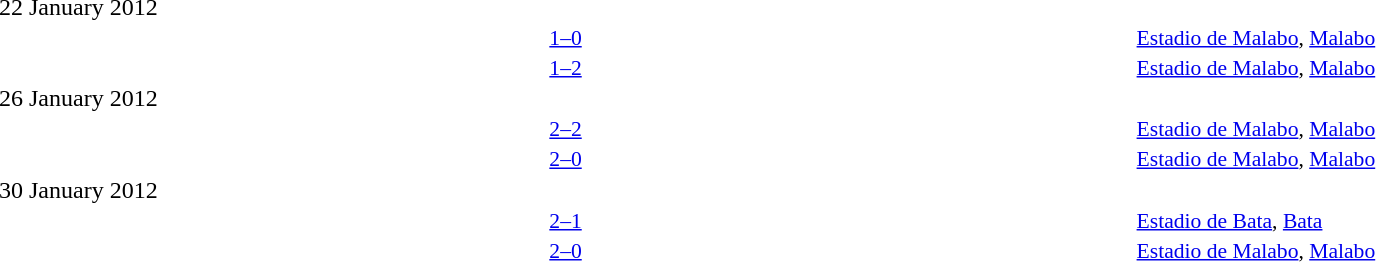<table style="width:100%" cellspacing="1">
<tr>
<th width=25%></th>
<th width=10%></th>
<th width=25%></th>
</tr>
<tr>
<td>22 January 2012</td>
</tr>
<tr style=font-size:90%>
<td align=right></td>
<td align=center><a href='#'>1–0</a></td>
<td></td>
<td><a href='#'>Estadio de Malabo</a>, <a href='#'>Malabo</a></td>
</tr>
<tr style=font-size:90%>
<td align=right></td>
<td align=center><a href='#'>1–2</a></td>
<td></td>
<td><a href='#'>Estadio de Malabo</a>, <a href='#'>Malabo</a></td>
</tr>
<tr>
<td>26 January 2012</td>
</tr>
<tr style=font-size:90%>
<td align=right></td>
<td align=center><a href='#'>2–2</a></td>
<td></td>
<td><a href='#'>Estadio de Malabo</a>, <a href='#'>Malabo</a></td>
</tr>
<tr style=font-size:90%>
<td align=right></td>
<td align=center><a href='#'>2–0</a></td>
<td></td>
<td><a href='#'>Estadio de Malabo</a>, <a href='#'>Malabo</a></td>
</tr>
<tr>
<td>30 January 2012</td>
</tr>
<tr style=font-size:90%>
<td align=right></td>
<td align=center><a href='#'>2–1</a></td>
<td></td>
<td><a href='#'>Estadio de Bata</a>, <a href='#'>Bata</a></td>
</tr>
<tr style=font-size:90%>
<td align=right></td>
<td align=center><a href='#'>2–0</a></td>
<td></td>
<td><a href='#'>Estadio de Malabo</a>, <a href='#'>Malabo</a></td>
</tr>
</table>
